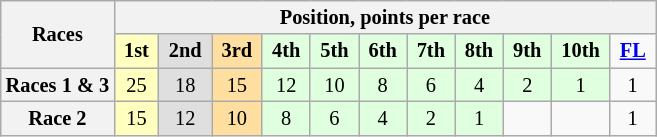<table class="wikitable" style="font-size: 85%; text-align:center">
<tr>
<th rowspan=2>Races</th>
<th colspan=11>Position, points per race</th>
</tr>
<tr>
<td style="background:#ffffbf"> <strong>1st</strong> </td>
<td style="background:#dfdfdf"> <strong>2nd</strong> </td>
<td style="background:#ffdf9f"> <strong>3rd</strong> </td>
<td style="background:#dfffdf"> <strong>4th</strong> </td>
<td style="background:#dfffdf"> <strong>5th</strong> </td>
<td style="background:#dfffdf"> <strong>6th</strong> </td>
<td style="background:#dfffdf"> <strong>7th</strong> </td>
<td style="background:#dfffdf"> <strong>8th</strong> </td>
<td style="background:#dfffdf"> <strong>9th</strong> </td>
<td style="background:#dfffdf"> <strong>10th</strong> </td>
<td> <strong><a href='#'>FL</a></strong> </td>
</tr>
<tr>
<th>Races 1 & 3</th>
<td style="background:#ffffbf">25</td>
<td style="background:#dfdfdf">18</td>
<td style="background:#ffdf9f">15</td>
<td style="background:#dfffdf">12</td>
<td style="background:#dfffdf">10</td>
<td style="background:#dfffdf">8</td>
<td style="background:#dfffdf">6</td>
<td style="background:#dfffdf">4</td>
<td style="background:#dfffdf">2</td>
<td style="background:#dfffdf">1</td>
<td>1</td>
</tr>
<tr>
<th>Race 2</th>
<td style="background:#ffffbf">15</td>
<td style="background:#dfdfdf">12</td>
<td style="background:#ffdf9f">10</td>
<td style="background:#dfffdf">8</td>
<td style="background:#dfffdf">6</td>
<td style="background:#dfffdf">4</td>
<td style="background:#dfffdf">2</td>
<td style="background:#dfffdf">1</td>
<td></td>
<td></td>
<td>1</td>
</tr>
</table>
